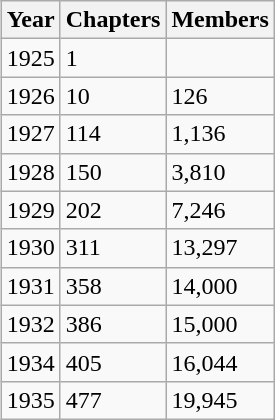<table class=wikitable style="float: right; margin: 0 0 0 .5em;">
<tr>
<th>Year</th>
<th>Chapters</th>
<th>Members</th>
</tr>
<tr>
<td>1925</td>
<td>1</td>
<td></td>
</tr>
<tr>
<td>1926</td>
<td>10</td>
<td>126</td>
</tr>
<tr>
<td>1927</td>
<td>114</td>
<td>1,136</td>
</tr>
<tr>
<td>1928</td>
<td>150</td>
<td>3,810</td>
</tr>
<tr>
<td>1929</td>
<td>202</td>
<td>7,246</td>
</tr>
<tr>
<td>1930</td>
<td>311</td>
<td>13,297</td>
</tr>
<tr>
<td>1931</td>
<td>358</td>
<td>14,000</td>
</tr>
<tr>
<td>1932</td>
<td>386</td>
<td>15,000</td>
</tr>
<tr>
<td>1934</td>
<td>405</td>
<td>16,044</td>
</tr>
<tr>
<td>1935</td>
<td>477</td>
<td>19,945</td>
</tr>
</table>
